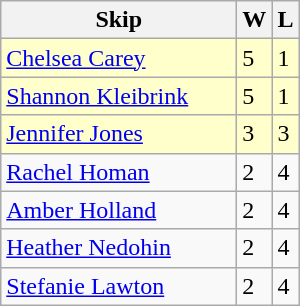<table class="wikitable">
<tr>
<th width=150>Skip</th>
<th>W</th>
<th>L</th>
</tr>
<tr bgcolor=#ffffcc>
<td> <a href='#'>Chelsea Carey</a></td>
<td>5</td>
<td>1</td>
</tr>
<tr bgcolor=#ffffcc>
<td> <a href='#'>Shannon Kleibrink</a></td>
<td>5</td>
<td>1</td>
</tr>
<tr bgcolor=#ffffcc>
<td> <a href='#'>Jennifer Jones</a></td>
<td>3</td>
<td>3</td>
</tr>
<tr>
<td> <a href='#'>Rachel Homan</a></td>
<td>2</td>
<td>4</td>
</tr>
<tr>
<td> <a href='#'>Amber Holland</a></td>
<td>2</td>
<td>4</td>
</tr>
<tr>
<td> <a href='#'>Heather Nedohin</a></td>
<td>2</td>
<td>4</td>
</tr>
<tr>
<td> <a href='#'>Stefanie Lawton</a></td>
<td>2</td>
<td>4</td>
</tr>
</table>
